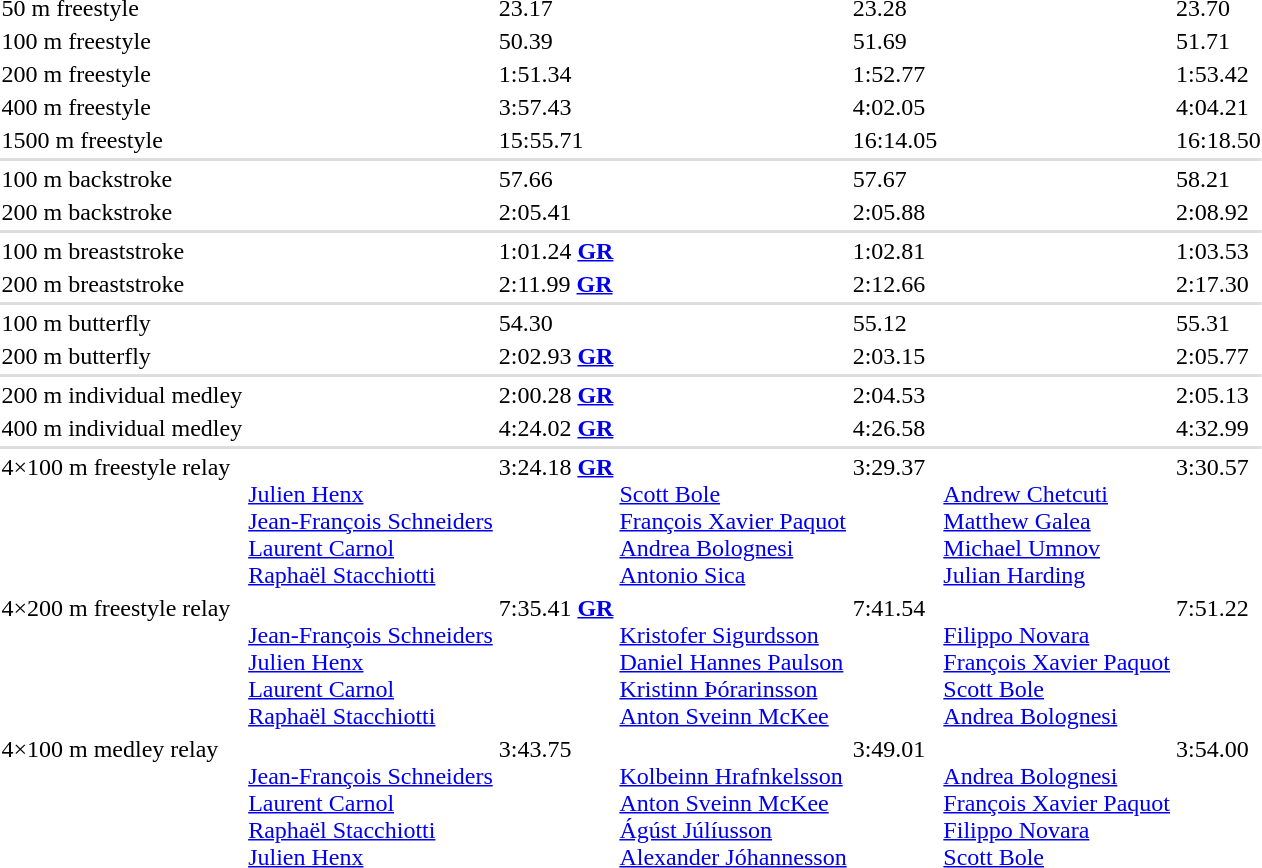<table>
<tr valign="top">
<td>50 m freestyle</td>
<td></td>
<td>23.17</td>
<td></td>
<td>23.28</td>
<td></td>
<td>23.70</td>
</tr>
<tr valign="top">
<td>100 m freestyle</td>
<td></td>
<td>50.39</td>
<td></td>
<td>51.69</td>
<td></td>
<td>51.71</td>
</tr>
<tr valign="top">
<td>200 m freestyle</td>
<td></td>
<td>1:51.34</td>
<td></td>
<td>1:52.77</td>
<td></td>
<td>1:53.42</td>
</tr>
<tr valign="top">
<td>400 m freestyle</td>
<td></td>
<td>3:57.43</td>
<td></td>
<td>4:02.05</td>
<td></td>
<td>4:04.21</td>
</tr>
<tr valign="top">
<td>1500 m freestyle</td>
<td></td>
<td>15:55.71</td>
<td></td>
<td>16:14.05</td>
<td></td>
<td>16:18.50</td>
</tr>
<tr bgcolor=#DDDDDD>
<td colspan=7></td>
</tr>
<tr valign="top">
<td>100 m backstroke</td>
<td></td>
<td>57.66</td>
<td></td>
<td>57.67</td>
<td></td>
<td>58.21</td>
</tr>
<tr valign="top">
<td>200 m backstroke</td>
<td></td>
<td>2:05.41</td>
<td></td>
<td>2:05.88</td>
<td></td>
<td>2:08.92</td>
</tr>
<tr bgcolor=#DDDDDD>
<td colspan=7></td>
</tr>
<tr valign="top">
<td>100 m breaststroke</td>
<td></td>
<td>1:01.24 <strong><a href='#'>GR</a></strong></td>
<td></td>
<td>1:02.81</td>
<td></td>
<td>1:03.53</td>
</tr>
<tr valign="top">
<td>200 m breaststroke</td>
<td></td>
<td>2:11.99 <strong><a href='#'>GR</a></strong></td>
<td></td>
<td>2:12.66</td>
<td></td>
<td>2:17.30</td>
</tr>
<tr bgcolor=#DDDDDD>
<td colspan=7></td>
</tr>
<tr valign="top">
<td>100 m butterfly</td>
<td></td>
<td>54.30</td>
<td></td>
<td>55.12</td>
<td></td>
<td>55.31</td>
</tr>
<tr valign="top">
<td>200 m butterfly</td>
<td></td>
<td>2:02.93 <strong><a href='#'>GR</a></strong></td>
<td></td>
<td>2:03.15</td>
<td></td>
<td>2:05.77</td>
</tr>
<tr bgcolor=#DDDDDD>
<td colspan=7></td>
</tr>
<tr valign="top">
<td>200 m individual medley</td>
<td></td>
<td>2:00.28 <strong><a href='#'>GR</a></strong></td>
<td></td>
<td>2:04.53</td>
<td></td>
<td>2:05.13</td>
</tr>
<tr valign="top">
<td>400 m individual medley</td>
<td></td>
<td>4:24.02 <strong><a href='#'>GR</a></strong></td>
<td></td>
<td>4:26.58</td>
<td></td>
<td>4:32.99</td>
</tr>
<tr bgcolor=#DDDDDD>
<td colspan=7></td>
</tr>
<tr valign="top">
<td>4×100 m freestyle relay</td>
<td><br><a href='#'>Julien Henx</a><br><a href='#'>Jean-François Schneiders</a><br><a href='#'>Laurent Carnol</a> <br><a href='#'>Raphaël Stacchiotti</a></td>
<td>3:24.18 <strong><a href='#'>GR</a></strong></td>
<td><br><a href='#'>Scott Bole</a> <br><a href='#'>François Xavier Paquot</a><br><a href='#'>Andrea Bolognesi</a><br><a href='#'>Antonio Sica</a></td>
<td>3:29.37</td>
<td><br><a href='#'>Andrew Chetcuti</a> <br><a href='#'>Matthew Galea</a><br><a href='#'>Michael Umnov</a><br><a href='#'>Julian Harding</a></td>
<td>3:30.57</td>
</tr>
<tr valign="top">
<td>4×200 m freestyle relay</td>
<td><br><a href='#'>Jean-François Schneiders</a><br><a href='#'>Julien Henx</a><br><a href='#'>Laurent Carnol</a> <br><a href='#'>Raphaël Stacchiotti</a></td>
<td>7:35.41 <strong><a href='#'>GR</a></strong></td>
<td><br><a href='#'>Kristofer Sigurdsson</a><br><a href='#'>Daniel Hannes Paulson</a><br><a href='#'>Kristinn Þórarinsson</a> <br><a href='#'>Anton Sveinn McKee</a></td>
<td>7:41.54</td>
<td><br><a href='#'>Filippo Novara</a><br><a href='#'>François Xavier Paquot</a><br><a href='#'>Scott Bole</a> <br><a href='#'>Andrea Bolognesi</a></td>
<td>7:51.22</td>
</tr>
<tr valign="top">
<td>4×100 m medley relay</td>
<td><br><a href='#'>Jean-François Schneiders</a><br><a href='#'>Laurent Carnol</a> <br><a href='#'>Raphaël Stacchiotti</a><br><a href='#'>Julien Henx</a></td>
<td>3:43.75</td>
<td><br><a href='#'>Kolbeinn Hrafnkelsson</a><br><a href='#'>Anton Sveinn McKee</a><br><a href='#'>Ágúst Júlíusson</a> <br><a href='#'>Alexander Jóhannesson</a></td>
<td>3:49.01</td>
<td><br><a href='#'>Andrea Bolognesi</a><br><a href='#'>François Xavier Paquot</a><br><a href='#'>Filippo Novara</a><br><a href='#'>Scott Bole</a></td>
<td>3:54.00</td>
</tr>
</table>
